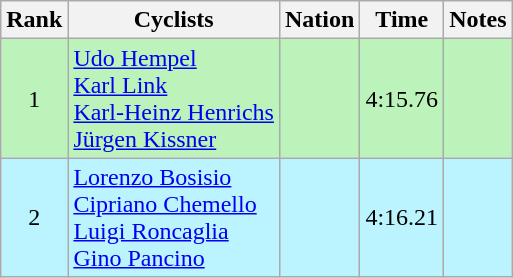<table class="wikitable sortable" style=text-align:center>
<tr>
<th>Rank</th>
<th>Cyclists</th>
<th>Nation</th>
<th>Time</th>
<th>Notes</th>
</tr>
<tr bgcolor=bbf3bb>
<td>1</td>
<td align=left><a href='#'>Udo Hempel</a><br><a href='#'>Karl Link</a><br><a href='#'>Karl-Heinz Henrichs</a><br><a href='#'>Jürgen Kissner</a></td>
<td align=left></td>
<td>4:15.76</td>
<td></td>
</tr>
<tr bgcolor=bbf3ff>
<td>2</td>
<td align=left><a href='#'>Lorenzo Bosisio</a><br><a href='#'>Cipriano Chemello</a><br><a href='#'>Luigi Roncaglia</a><br><a href='#'>Gino Pancino</a></td>
<td align=left></td>
<td>4:16.21</td>
<td></td>
</tr>
</table>
